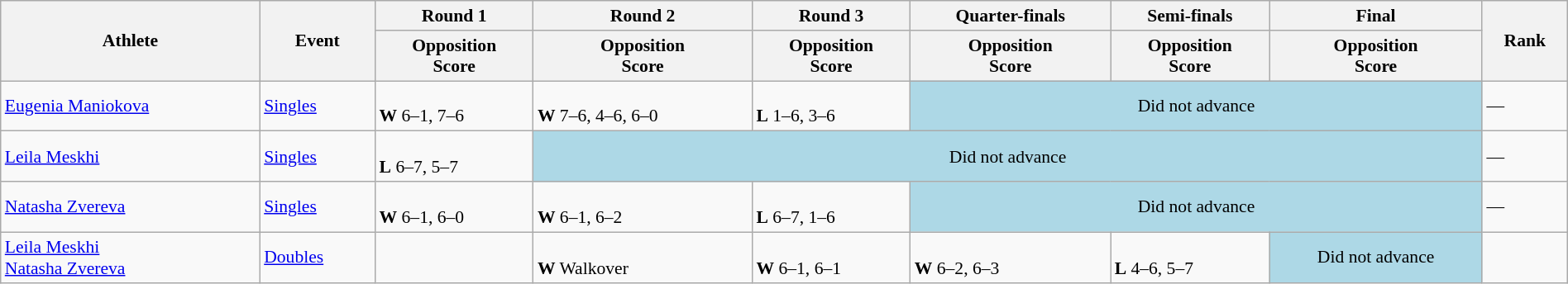<table class=wikitable style="font-size:90%" width=100%>
<tr>
<th rowspan="2">Athlete</th>
<th rowspan="2">Event</th>
<th>Round 1</th>
<th>Round 2</th>
<th>Round 3</th>
<th>Quarter-finals</th>
<th>Semi-finals</th>
<th>Final</th>
<th rowspan="2">Rank</th>
</tr>
<tr>
<th>Opposition<br>Score</th>
<th>Opposition<br>Score</th>
<th>Opposition<br>Score</th>
<th>Opposition<br>Score</th>
<th>Opposition<br>Score</th>
<th>Opposition<br>Score</th>
</tr>
<tr>
<td><a href='#'>Eugenia Maniokova</a></td>
<td><a href='#'>Singles</a></td>
<td> <br><strong>W</strong> 6–1, 7–6</td>
<td> <br><strong>W</strong> 7–6, 4–6, 6–0</td>
<td> <br><strong>L</strong> 1–6, 3–6</td>
<td align=center colspan="3" bgcolor="lightblue">Did not advance</td>
<td>—</td>
</tr>
<tr>
<td><a href='#'>Leila Meskhi</a></td>
<td><a href='#'>Singles</a></td>
<td> <br><strong>L</strong> 6–7, 5–7</td>
<td align=center colspan="5" bgcolor="lightblue">Did not advance</td>
<td>—</td>
</tr>
<tr>
<td><a href='#'>Natasha Zvereva</a></td>
<td><a href='#'>Singles</a></td>
<td> <br><strong>W</strong> 6–1, 6–0</td>
<td> <br><strong>W</strong> 6–1, 6–2</td>
<td> <br><strong>L</strong> 6–7, 1–6</td>
<td align=center colspan="3" bgcolor="lightblue">Did not advance</td>
<td>—</td>
</tr>
<tr>
<td><a href='#'>Leila Meskhi</a><br><a href='#'>Natasha Zvereva</a></td>
<td><a href='#'>Doubles</a></td>
<td></td>
<td> <br><strong>W</strong> Walkover</td>
<td> <br><strong>W</strong> 6–1, 6–1</td>
<td> <br><strong>W</strong> 6–2, 6–3</td>
<td> <br><strong>L</strong> 4–6, 5–7</td>
<td align=center bgcolor="lightblue">Did not advance</td>
<td></td>
</tr>
</table>
